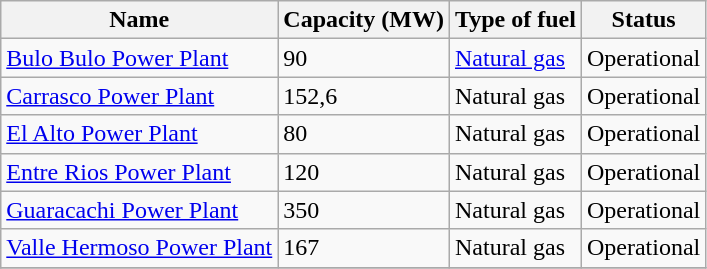<table class="wikitable sortable">
<tr>
<th>Name</th>
<th>Capacity (MW)</th>
<th>Type of fuel</th>
<th>Status</th>
</tr>
<tr>
<td><a href='#'>Bulo Bulo Power Plant</a></td>
<td>90</td>
<td><a href='#'>Natural gas</a></td>
<td>Operational</td>
</tr>
<tr>
<td><a href='#'>Carrasco Power Plant</a></td>
<td>152,6</td>
<td>Natural gas</td>
<td>Operational</td>
</tr>
<tr>
<td><a href='#'>El Alto Power Plant</a></td>
<td>80</td>
<td>Natural gas</td>
<td>Operational</td>
</tr>
<tr>
<td><a href='#'>Entre Rios Power Plant</a></td>
<td>120</td>
<td>Natural gas</td>
<td>Operational</td>
</tr>
<tr>
<td><a href='#'>Guaracachi Power Plant</a></td>
<td>350</td>
<td>Natural gas</td>
<td>Operational</td>
</tr>
<tr>
<td><a href='#'>Valle Hermoso Power Plant</a></td>
<td>167</td>
<td>Natural gas</td>
<td>Operational</td>
</tr>
<tr>
</tr>
</table>
